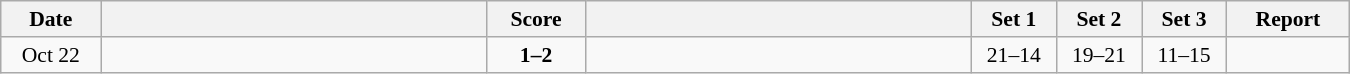<table class="wikitable" style="text-align: center; font-size:90% ">
<tr>
<th width="60">Date</th>
<th align="right" width="250"></th>
<th width="60">Score</th>
<th align="left" width="250"></th>
<th width="50">Set 1</th>
<th width="50">Set 2</th>
<th width="50">Set 3</th>
<th width="75">Report</th>
</tr>
<tr>
<td>Oct 22</td>
<td align=left></td>
<td align=center><strong>1–2</strong></td>
<td align=left><strong></strong></td>
<td>21–14</td>
<td>19–21</td>
<td>11–15</td>
<td></td>
</tr>
</table>
